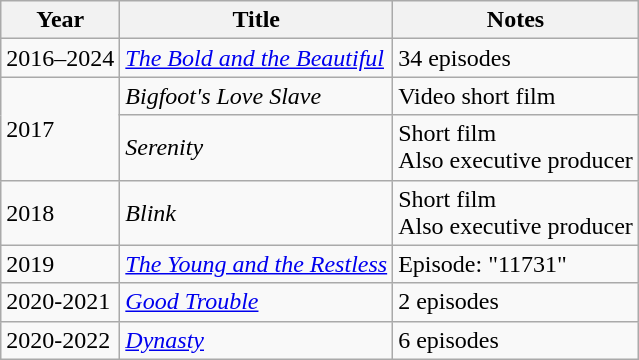<table class="wikitable sortable">
<tr>
<th>Year</th>
<th>Title</th>
<th>Notes</th>
</tr>
<tr>
<td>2016–2024</td>
<td><em><a href='#'>The Bold and the Beautiful</a></em></td>
<td>34 episodes</td>
</tr>
<tr>
<td rowspan="2">2017</td>
<td><em>Bigfoot's Love Slave</em></td>
<td>Video short film</td>
</tr>
<tr>
<td><em>Serenity</em></td>
<td>Short film<br>Also executive producer</td>
</tr>
<tr>
<td>2018</td>
<td><em>Blink</em></td>
<td>Short film<br>Also executive producer</td>
</tr>
<tr>
<td>2019</td>
<td><em><a href='#'>The Young and the Restless</a></em></td>
<td>Episode: "11731"</td>
</tr>
<tr>
<td>2020-2021</td>
<td><em><a href='#'>Good Trouble</a></em></td>
<td>2 episodes</td>
</tr>
<tr>
<td>2020-2022</td>
<td><em><a href='#'>Dynasty</a></em></td>
<td>6 episodes</td>
</tr>
</table>
